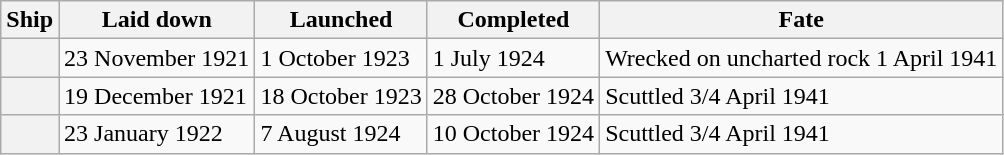<table class="wikitable plainrowheaders">
<tr>
<th scope="col">Ship</th>
<th scope="col">Laid down</th>
<th scope="col">Launched</th>
<th scope="col">Completed</th>
<th scope="col">Fate</th>
</tr>
<tr>
<th scope="row"></th>
<td>23 November 1921</td>
<td>1 October 1923</td>
<td>1 July 1924</td>
<td>Wrecked on uncharted rock 1 April 1941</td>
</tr>
<tr>
<th scope="row"></th>
<td>19 December 1921</td>
<td>18 October 1923</td>
<td>28 October 1924</td>
<td>Scuttled 3/4 April 1941</td>
</tr>
<tr>
<th scope="row"></th>
<td>23 January 1922</td>
<td>7 August 1924</td>
<td>10 October 1924</td>
<td>Scuttled 3/4 April 1941</td>
</tr>
</table>
